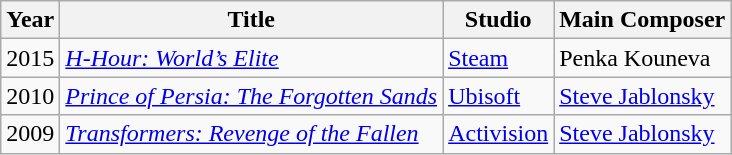<table class="wikitable">
<tr>
<th>Year</th>
<th>Title</th>
<th>Studio</th>
<th>Main Composer</th>
</tr>
<tr>
<td>2015</td>
<td><a href='#'><em>H-Hour: World’s Elite</em></a></td>
<td><a href='#'>Steam</a></td>
<td>Penka Kouneva</td>
</tr>
<tr>
<td>2010</td>
<td><em><a href='#'>Prince of Persia: The Forgotten Sands</a></em></td>
<td><a href='#'>Ubisoft</a></td>
<td><a href='#'>Steve Jablonsky</a></td>
</tr>
<tr>
<td>2009</td>
<td><a href='#'><em>Transformers: Revenge of the Fallen</em></a></td>
<td><a href='#'>Activision</a></td>
<td><a href='#'>Steve Jablonsky</a></td>
</tr>
</table>
